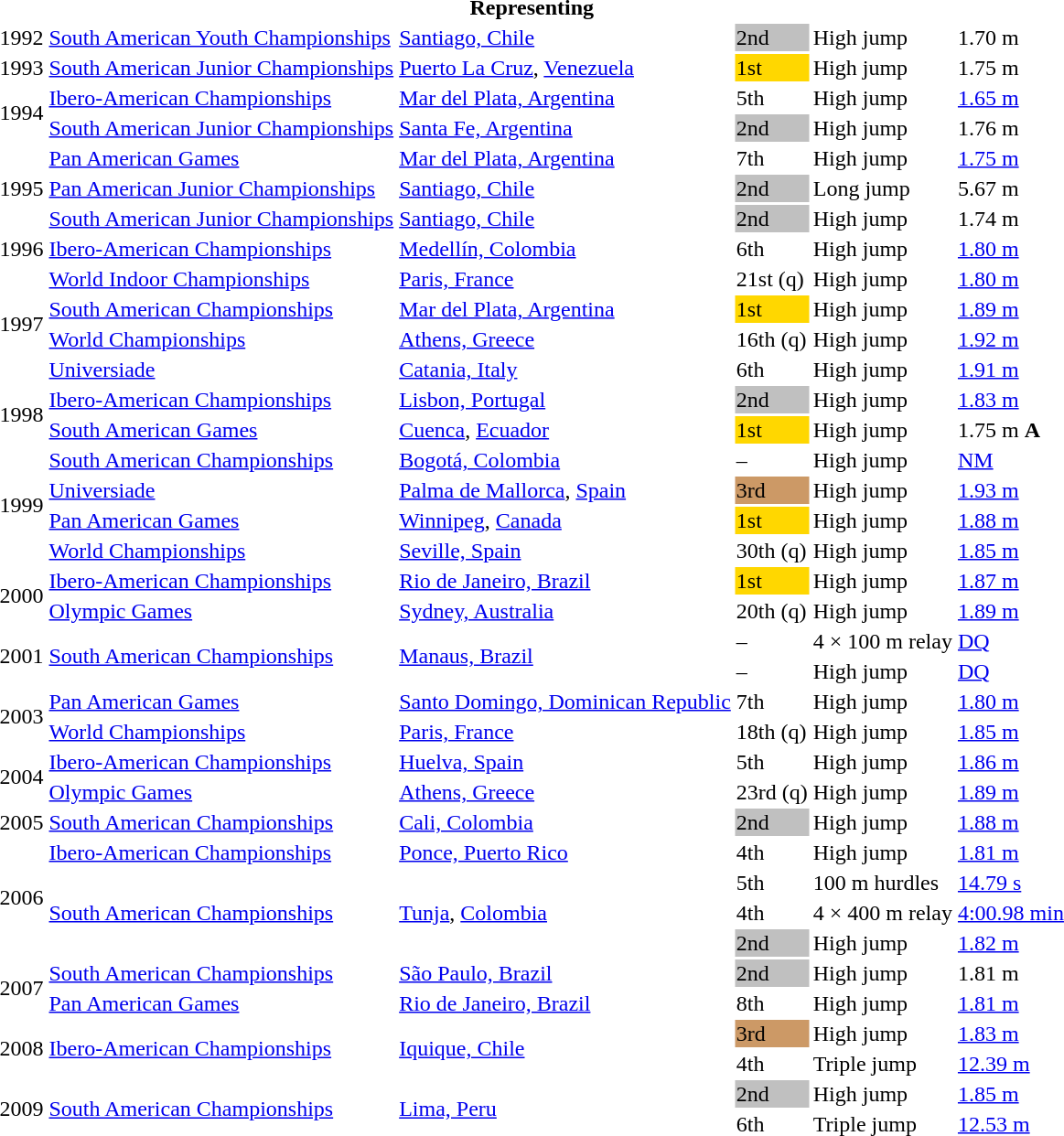<table>
<tr>
<th colspan="6">Representing </th>
</tr>
<tr>
<td>1992</td>
<td><a href='#'>South American Youth Championships</a></td>
<td><a href='#'>Santiago, Chile</a></td>
<td bgcolor="silver">2nd</td>
<td>High jump</td>
<td>1.70 m</td>
</tr>
<tr>
<td>1993</td>
<td><a href='#'>South American Junior Championships</a></td>
<td><a href='#'>Puerto La Cruz</a>, <a href='#'>Venezuela</a></td>
<td bgcolor="gold">1st</td>
<td>High jump</td>
<td>1.75 m</td>
</tr>
<tr>
<td rowspan=2>1994</td>
<td><a href='#'>Ibero-American Championships</a></td>
<td><a href='#'>Mar del Plata, Argentina</a></td>
<td>5th</td>
<td>High jump</td>
<td><a href='#'>1.65 m</a></td>
</tr>
<tr>
<td><a href='#'>South American Junior Championships</a></td>
<td><a href='#'>Santa Fe, Argentina</a></td>
<td bgcolor="silver">2nd</td>
<td>High jump</td>
<td>1.76 m</td>
</tr>
<tr>
<td rowspan=3>1995</td>
<td><a href='#'>Pan American Games</a></td>
<td><a href='#'>Mar del Plata, Argentina</a></td>
<td>7th</td>
<td>High jump</td>
<td><a href='#'>1.75 m</a></td>
</tr>
<tr>
<td><a href='#'>Pan American Junior Championships</a></td>
<td><a href='#'>Santiago, Chile</a></td>
<td bgcolor="silver">2nd</td>
<td>Long jump</td>
<td>5.67 m</td>
</tr>
<tr>
<td><a href='#'>South American Junior Championships</a></td>
<td><a href='#'>Santiago, Chile</a></td>
<td bgcolor="silver">2nd</td>
<td>High jump</td>
<td>1.74 m</td>
</tr>
<tr>
<td>1996</td>
<td><a href='#'>Ibero-American Championships</a></td>
<td><a href='#'>Medellín, Colombia</a></td>
<td>6th</td>
<td>High jump</td>
<td><a href='#'>1.80 m</a></td>
</tr>
<tr>
<td rowspan=4>1997</td>
<td><a href='#'>World Indoor Championships</a></td>
<td><a href='#'>Paris, France</a></td>
<td>21st (q)</td>
<td>High jump</td>
<td><a href='#'>1.80 m</a></td>
</tr>
<tr>
<td><a href='#'>South American Championships</a></td>
<td><a href='#'>Mar del Plata, Argentina</a></td>
<td bgcolor="gold">1st</td>
<td>High jump</td>
<td><a href='#'>1.89 m</a></td>
</tr>
<tr>
<td><a href='#'>World Championships</a></td>
<td><a href='#'>Athens, Greece</a></td>
<td>16th (q)</td>
<td>High jump</td>
<td><a href='#'>1.92 m</a></td>
</tr>
<tr>
<td><a href='#'>Universiade</a></td>
<td><a href='#'>Catania, Italy</a></td>
<td>6th</td>
<td>High jump</td>
<td><a href='#'>1.91 m</a></td>
</tr>
<tr>
<td rowspan = "2">1998</td>
<td><a href='#'>Ibero-American Championships</a></td>
<td><a href='#'>Lisbon, Portugal</a></td>
<td bgcolor="silver">2nd</td>
<td>High jump</td>
<td><a href='#'>1.83 m</a></td>
</tr>
<tr>
<td><a href='#'>South American Games</a></td>
<td><a href='#'>Cuenca</a>, <a href='#'>Ecuador</a></td>
<td bgcolor=gold>1st</td>
<td>High jump</td>
<td>1.75 m <strong>A</strong></td>
</tr>
<tr>
<td rowspan=4>1999</td>
<td><a href='#'>South American Championships</a></td>
<td><a href='#'>Bogotá, Colombia</a></td>
<td>–</td>
<td>High jump</td>
<td><a href='#'>NM</a></td>
</tr>
<tr>
<td><a href='#'>Universiade</a></td>
<td><a href='#'>Palma de Mallorca</a>, <a href='#'>Spain</a></td>
<td bgcolor="cc9966">3rd</td>
<td>High jump</td>
<td><a href='#'>1.93 m</a></td>
</tr>
<tr>
<td><a href='#'>Pan American Games</a></td>
<td><a href='#'>Winnipeg</a>, <a href='#'>Canada</a></td>
<td bgcolor="gold">1st</td>
<td>High jump</td>
<td><a href='#'>1.88 m</a></td>
</tr>
<tr>
<td><a href='#'>World Championships</a></td>
<td><a href='#'>Seville, Spain</a></td>
<td>30th (q)</td>
<td>High jump</td>
<td><a href='#'>1.85 m</a></td>
</tr>
<tr>
<td rowspan=2>2000</td>
<td><a href='#'>Ibero-American Championships</a></td>
<td><a href='#'>Rio de Janeiro, Brazil</a></td>
<td bgcolor="gold">1st</td>
<td>High jump</td>
<td><a href='#'>1.87 m</a></td>
</tr>
<tr>
<td><a href='#'>Olympic Games</a></td>
<td><a href='#'>Sydney, Australia</a></td>
<td>20th (q)</td>
<td>High jump</td>
<td><a href='#'>1.89 m</a></td>
</tr>
<tr>
<td rowspan=2>2001</td>
<td rowspan=2><a href='#'>South American Championships</a></td>
<td rowspan=2><a href='#'>Manaus, Brazil</a></td>
<td>–</td>
<td>4 × 100 m relay</td>
<td><a href='#'>DQ</a></td>
</tr>
<tr>
<td>–</td>
<td>High jump</td>
<td><a href='#'>DQ</a></td>
</tr>
<tr>
<td rowspan=2>2003</td>
<td><a href='#'>Pan American Games</a></td>
<td><a href='#'>Santo Domingo, Dominican Republic</a></td>
<td>7th</td>
<td>High jump</td>
<td><a href='#'>1.80 m</a></td>
</tr>
<tr>
<td><a href='#'>World Championships</a></td>
<td><a href='#'>Paris, France</a></td>
<td>18th (q)</td>
<td>High jump</td>
<td><a href='#'>1.85 m</a></td>
</tr>
<tr>
<td rowspan=2>2004</td>
<td><a href='#'>Ibero-American Championships</a></td>
<td><a href='#'>Huelva, Spain</a></td>
<td>5th</td>
<td>High jump</td>
<td><a href='#'>1.86 m</a></td>
</tr>
<tr>
<td><a href='#'>Olympic Games</a></td>
<td><a href='#'>Athens, Greece</a></td>
<td>23rd (q)</td>
<td>High jump</td>
<td><a href='#'>1.89 m</a></td>
</tr>
<tr>
<td>2005</td>
<td><a href='#'>South American Championships</a></td>
<td><a href='#'>Cali, Colombia</a></td>
<td bgcolor="silver">2nd</td>
<td>High jump</td>
<td><a href='#'>1.88 m</a></td>
</tr>
<tr>
<td rowspan=4>2006</td>
<td><a href='#'>Ibero-American Championships</a></td>
<td><a href='#'>Ponce, Puerto Rico</a></td>
<td>4th</td>
<td>High jump</td>
<td><a href='#'>1.81 m</a></td>
</tr>
<tr>
<td rowspan=3><a href='#'>South American Championships</a></td>
<td rowspan=3><a href='#'>Tunja</a>, <a href='#'>Colombia</a></td>
<td>5th</td>
<td>100 m hurdles</td>
<td><a href='#'>14.79 s</a></td>
</tr>
<tr>
<td>4th</td>
<td>4 × 400 m relay</td>
<td><a href='#'>4:00.98 min</a></td>
</tr>
<tr>
<td bgcolor="silver">2nd</td>
<td>High jump</td>
<td><a href='#'>1.82 m</a></td>
</tr>
<tr>
<td rowspan=2>2007</td>
<td><a href='#'>South American Championships</a></td>
<td><a href='#'>São Paulo, Brazil</a></td>
<td bgcolor="silver">2nd</td>
<td>High jump</td>
<td>1.81 m</td>
</tr>
<tr>
<td><a href='#'>Pan American Games</a></td>
<td><a href='#'>Rio de Janeiro, Brazil</a></td>
<td>8th</td>
<td>High jump</td>
<td><a href='#'>1.81 m</a></td>
</tr>
<tr>
<td rowspan=2>2008</td>
<td rowspan=2><a href='#'>Ibero-American Championships</a></td>
<td rowspan=2><a href='#'>Iquique, Chile</a></td>
<td bgcolor="cc9966">3rd</td>
<td>High jump</td>
<td><a href='#'>1.83 m</a></td>
</tr>
<tr>
<td>4th</td>
<td>Triple jump</td>
<td><a href='#'>12.39 m</a></td>
</tr>
<tr>
<td rowspan=2>2009</td>
<td rowspan=2><a href='#'>South American Championships</a></td>
<td rowspan=2><a href='#'>Lima, Peru</a></td>
<td bgcolor="silver">2nd</td>
<td>High jump</td>
<td><a href='#'>1.85 m</a></td>
</tr>
<tr>
<td>6th</td>
<td>Triple jump</td>
<td><a href='#'>12.53 m</a></td>
</tr>
</table>
